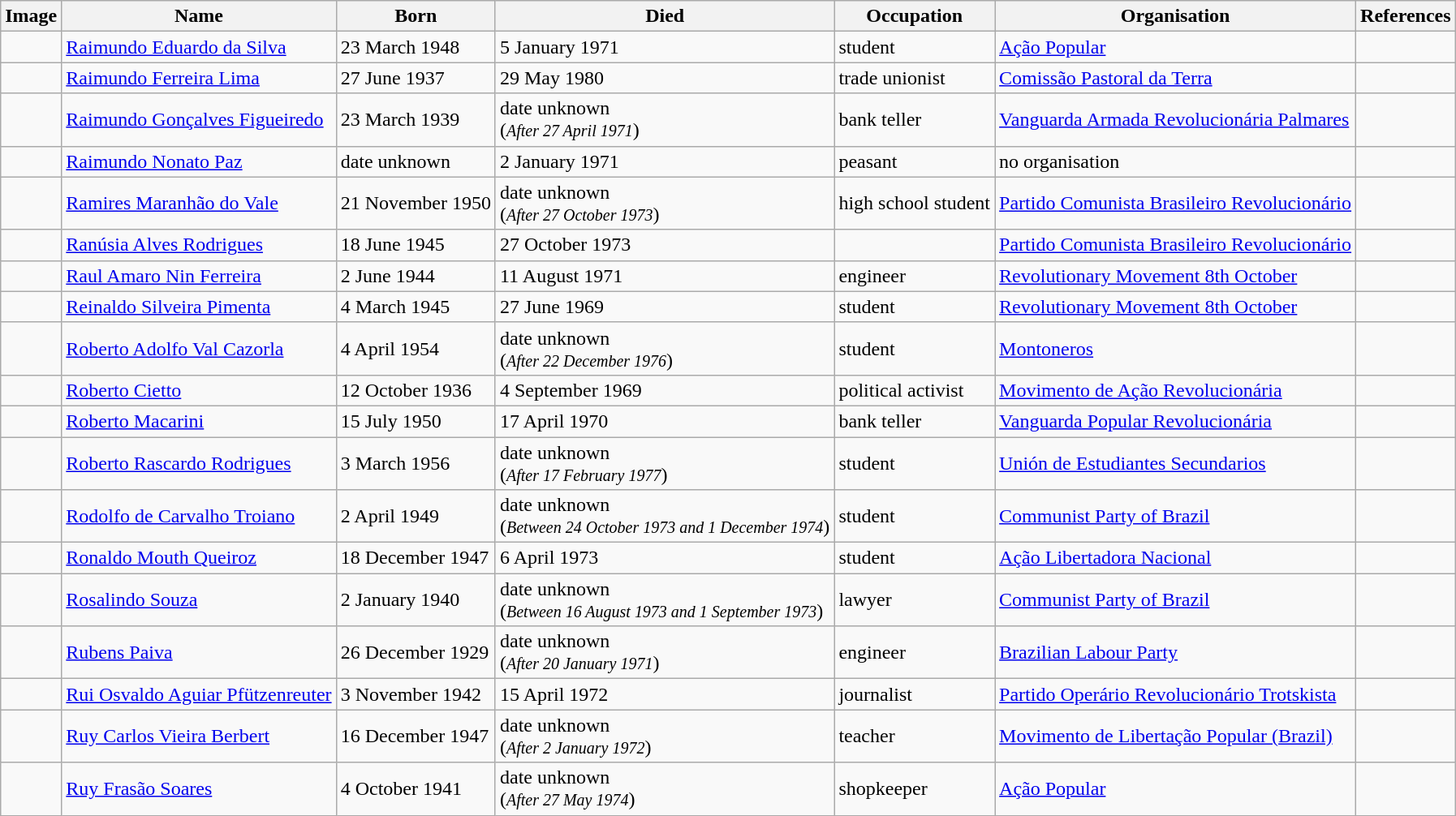<table class='wikitable sortable'>
<tr>
<th>Image</th>
<th>Name</th>
<th>Born</th>
<th>Died</th>
<th>Occupation</th>
<th>Organisation</th>
<th>References</th>
</tr>
<tr>
<td></td>
<td><a href='#'>Raimundo Eduardo da Silva</a></td>
<td>23 March 1948</td>
<td>5 January 1971</td>
<td>student</td>
<td><a href='#'>Ação Popular</a></td>
<td></td>
</tr>
<tr>
<td></td>
<td><a href='#'>Raimundo Ferreira Lima</a></td>
<td>27 June 1937</td>
<td>29 May 1980</td>
<td>trade unionist</td>
<td><a href='#'>Comissão Pastoral da Terra</a></td>
<td></td>
</tr>
<tr>
<td></td>
<td><a href='#'>Raimundo Gonçalves Figueiredo</a></td>
<td>23 March 1939</td>
<td>date unknown<br>(<small><em>After 27 April 1971</em></small>)</td>
<td>bank teller</td>
<td><a href='#'>Vanguarda Armada Revolucionária Palmares</a></td>
<td></td>
</tr>
<tr>
<td></td>
<td><a href='#'>Raimundo Nonato Paz</a></td>
<td>date unknown</td>
<td>2 January 1971</td>
<td>peasant</td>
<td>no organisation</td>
<td></td>
</tr>
<tr>
<td></td>
<td><a href='#'>Ramires Maranhão do Vale</a></td>
<td>21 November 1950</td>
<td>date unknown<br>(<small><em>After 27 October 1973</em></small>)</td>
<td>high school student</td>
<td><a href='#'>Partido Comunista Brasileiro Revolucionário</a></td>
<td></td>
</tr>
<tr>
<td></td>
<td><a href='#'>Ranúsia Alves Rodrigues</a></td>
<td>18 June 1945</td>
<td>27 October 1973</td>
<td></td>
<td><a href='#'>Partido Comunista Brasileiro Revolucionário</a></td>
<td></td>
</tr>
<tr>
<td></td>
<td><a href='#'>Raul Amaro Nin Ferreira</a></td>
<td>2 June 1944</td>
<td>11 August 1971</td>
<td>engineer</td>
<td><a href='#'>Revolutionary Movement 8th October</a></td>
<td></td>
</tr>
<tr>
<td></td>
<td><a href='#'>Reinaldo Silveira Pimenta</a></td>
<td>4 March 1945</td>
<td>27 June 1969</td>
<td>student</td>
<td><a href='#'>Revolutionary Movement 8th October</a></td>
<td></td>
</tr>
<tr>
<td></td>
<td><a href='#'>Roberto Adolfo Val Cazorla</a></td>
<td>4 April 1954</td>
<td>date unknown<br>(<small><em>After 22 December 1976</em></small>)</td>
<td>student</td>
<td><a href='#'>Montoneros</a></td>
<td></td>
</tr>
<tr>
<td></td>
<td><a href='#'>Roberto Cietto</a></td>
<td>12 October 1936</td>
<td>4 September 1969</td>
<td>political activist</td>
<td><a href='#'>Movimento de Ação Revolucionária</a></td>
<td></td>
</tr>
<tr>
<td></td>
<td><a href='#'>Roberto Macarini</a></td>
<td>15 July 1950</td>
<td>17 April 1970</td>
<td>bank teller</td>
<td><a href='#'>Vanguarda Popular Revolucionária</a></td>
<td></td>
</tr>
<tr>
<td></td>
<td><a href='#'>Roberto Rascardo Rodrigues</a></td>
<td>3 March 1956</td>
<td>date unknown<br>(<small><em>After 17 February 1977</em></small>)</td>
<td>student</td>
<td><a href='#'>Unión de Estudiantes Secundarios</a></td>
<td></td>
</tr>
<tr>
<td></td>
<td><a href='#'>Rodolfo de Carvalho Troiano</a></td>
<td>2 April 1949</td>
<td>date unknown<br>(<small><em>Between 24 October 1973 and 1 December 1974</em></small>)</td>
<td>student</td>
<td><a href='#'>Communist Party of Brazil</a></td>
<td></td>
</tr>
<tr>
<td></td>
<td><a href='#'>Ronaldo Mouth Queiroz</a></td>
<td>18 December 1947</td>
<td>6 April 1973</td>
<td>student</td>
<td><a href='#'>Ação Libertadora Nacional</a></td>
<td></td>
</tr>
<tr>
<td></td>
<td><a href='#'>Rosalindo Souza</a></td>
<td>2 January 1940</td>
<td>date unknown<br>(<small><em>Between 16 August 1973 and 1 September 1973</em></small>)</td>
<td>lawyer</td>
<td><a href='#'>Communist Party of Brazil</a></td>
<td></td>
</tr>
<tr>
<td></td>
<td><a href='#'>Rubens Paiva</a></td>
<td>26 December 1929</td>
<td>date unknown<br>(<small><em>After 20 January 1971</em></small>)</td>
<td>engineer</td>
<td><a href='#'>Brazilian Labour Party</a></td>
<td></td>
</tr>
<tr>
<td></td>
<td><a href='#'>Rui Osvaldo Aguiar Pfützenreuter</a></td>
<td>3 November 1942</td>
<td>15 April 1972</td>
<td>journalist</td>
<td><a href='#'>Partido Operário Revolucionário Trotskista</a></td>
<td></td>
</tr>
<tr>
<td></td>
<td><a href='#'>Ruy Carlos Vieira Berbert</a></td>
<td>16 December 1947</td>
<td>date unknown<br>(<small><em>After 2 January 1972</em></small>)</td>
<td>teacher</td>
<td><a href='#'>Movimento de Libertação Popular (Brazil)</a></td>
<td></td>
</tr>
<tr>
<td></td>
<td><a href='#'>Ruy Frasão Soares</a></td>
<td>4 October 1941</td>
<td>date unknown<br>(<small><em>After 27 May 1974</em></small>)</td>
<td>shopkeeper</td>
<td><a href='#'>Ação Popular</a></td>
<td></td>
</tr>
</table>
